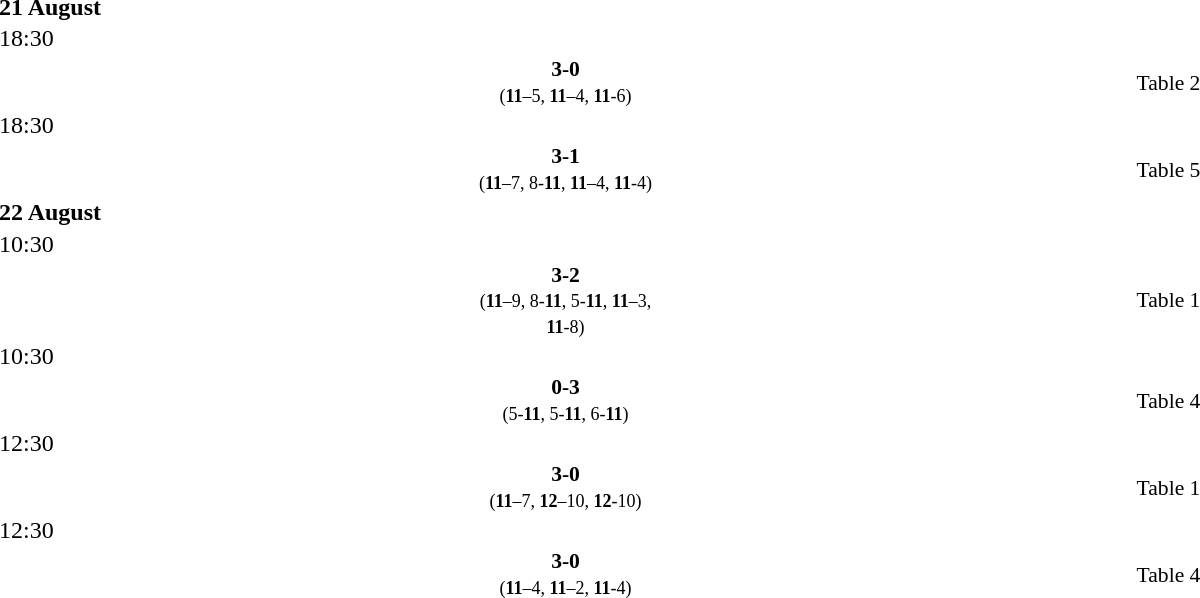<table style="width:100%;" cellspacing="1">
<tr>
<th width=25%></th>
<th width=10%></th>
<th width=25%></th>
</tr>
<tr>
<td><strong>21 August</strong></td>
</tr>
<tr>
<td>18:30</td>
</tr>
<tr style=font-size:90%>
<td align=right><strong></strong></td>
<td align=center><strong> 3-0 </strong><br><small>(<strong>11</strong>–5, <strong>11</strong>–4, <strong>11</strong>-6)</small></td>
<td></td>
<td>Table 2</td>
</tr>
<tr>
<td>18:30</td>
</tr>
<tr style=font-size:90%>
<td align=right><strong></strong></td>
<td align=center><strong> 3-1 </strong><br><small>(<strong>11</strong>–7, 8-<strong>11</strong>, <strong>11</strong>–4, <strong>11</strong>-4)</small></td>
<td></td>
<td>Table 5</td>
</tr>
<tr>
<td><strong>22 August</strong></td>
</tr>
<tr>
<td>10:30</td>
</tr>
<tr style=font-size:90%>
<td align=right><strong></strong></td>
<td align=center><strong> 3-2 </strong><br><small>(<strong>11</strong>–9, 8-<strong>11</strong>, 5-<strong>11</strong>, <strong>11</strong>–3, <strong>11</strong>-8)</small></td>
<td></td>
<td>Table 1</td>
</tr>
<tr>
<td>10:30</td>
</tr>
<tr style=font-size:90%>
<td align=right></td>
<td align=center><strong> 0-3 </strong><br><small>(5-<strong>11</strong>, 5-<strong>11</strong>, 6-<strong>11</strong>)</small></td>
<td><strong></strong></td>
<td>Table 4</td>
</tr>
<tr>
<td>12:30</td>
</tr>
<tr style=font-size:90%>
<td align=right><strong></strong></td>
<td align=center><strong> 3-0 </strong><br><small>(<strong>11</strong>–7, <strong>12</strong>–10, <strong>12</strong>-10)</small></td>
<td></td>
<td>Table 1</td>
</tr>
<tr>
<td>12:30</td>
</tr>
<tr style=font-size:90%>
<td align=right><strong></strong></td>
<td align=center><strong> 3-0 </strong><br><small>(<strong>11</strong>–4, <strong>11</strong>–2, <strong>11</strong>-4)</small></td>
<td></td>
<td>Table 4</td>
</tr>
</table>
